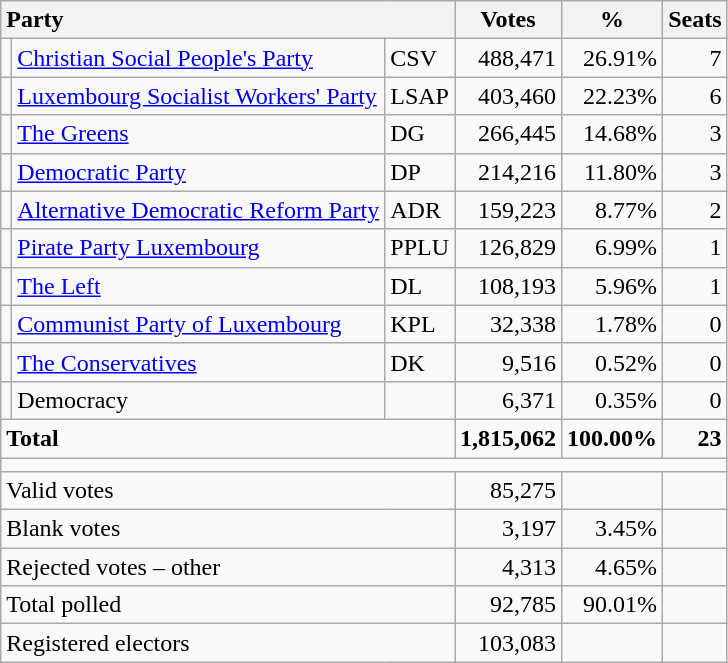<table class="wikitable" border="1" style="text-align:right;">
<tr>
<th style="text-align:left;" valign=bottom colspan=3>Party</th>
<th align=center valign=bottom width="50">Votes</th>
<th align=center valign=bottom width="50">%</th>
<th align=center>Seats</th>
</tr>
<tr>
<td></td>
<td align=left><a href='#'>Christian Social People's Party</a></td>
<td align=left>CSV</td>
<td>488,471</td>
<td>26.91%</td>
<td>7</td>
</tr>
<tr>
<td></td>
<td align=left><a href='#'>Luxembourg Socialist Workers' Party</a></td>
<td align=left>LSAP</td>
<td>403,460</td>
<td>22.23%</td>
<td>6</td>
</tr>
<tr>
<td></td>
<td align=left><a href='#'>The Greens</a></td>
<td align=left>DG</td>
<td>266,445</td>
<td>14.68%</td>
<td>3</td>
</tr>
<tr>
<td></td>
<td align=left><a href='#'>Democratic Party</a></td>
<td align=left>DP</td>
<td>214,216</td>
<td>11.80%</td>
<td>3</td>
</tr>
<tr>
<td></td>
<td align=left><a href='#'>Alternative Democratic Reform Party</a></td>
<td align=left>ADR</td>
<td>159,223</td>
<td>8.77%</td>
<td>2</td>
</tr>
<tr>
<td></td>
<td align=left><a href='#'>Pirate Party Luxembourg</a></td>
<td align=left>PPLU</td>
<td>126,829</td>
<td>6.99%</td>
<td>1</td>
</tr>
<tr>
<td></td>
<td align=left><a href='#'>The Left</a></td>
<td align=left>DL</td>
<td>108,193</td>
<td>5.96%</td>
<td>1</td>
</tr>
<tr>
<td></td>
<td align=left><a href='#'>Communist Party of Luxembourg</a></td>
<td align=left>KPL</td>
<td>32,338</td>
<td>1.78%</td>
<td>0</td>
</tr>
<tr>
<td></td>
<td align=left><a href='#'>The Conservatives</a></td>
<td align=left>DK</td>
<td>9,516</td>
<td>0.52%</td>
<td>0</td>
</tr>
<tr>
<td></td>
<td align=left>Democracy</td>
<td align=left></td>
<td>6,371</td>
<td>0.35%</td>
<td>0</td>
</tr>
<tr style="font-weight:bold">
<td align=left colspan=3>Total</td>
<td>1,815,062</td>
<td>100.00%</td>
<td>23</td>
</tr>
<tr>
<td colspan=6 height="2"></td>
</tr>
<tr>
<td align=left colspan=3>Valid votes</td>
<td>85,275</td>
<td></td>
<td></td>
</tr>
<tr>
<td align=left colspan=3>Blank votes</td>
<td>3,197</td>
<td>3.45%</td>
<td></td>
</tr>
<tr>
<td align=left colspan=3>Rejected votes – other</td>
<td>4,313</td>
<td>4.65%</td>
<td></td>
</tr>
<tr>
<td align=left colspan=3>Total polled</td>
<td>92,785</td>
<td>90.01%</td>
<td></td>
</tr>
<tr>
<td align=left colspan=3>Registered electors</td>
<td>103,083</td>
<td></td>
<td></td>
</tr>
</table>
